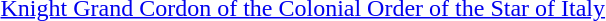<table>
<tr>
<td rowspan=2 style="width:60px; vertical-align:top;"></td>
<td><a href='#'>Knight Grand Cordon of the Colonial Order of the Star of Italy</a></td>
</tr>
<tr>
<td></td>
</tr>
</table>
